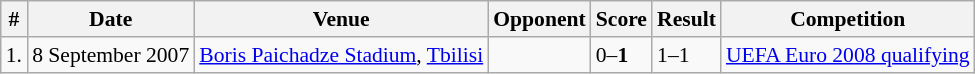<table class="wikitable" style="font-size:90%;">
<tr>
<th>#</th>
<th>Date</th>
<th>Venue</th>
<th>Opponent</th>
<th>Score</th>
<th>Result</th>
<th>Competition</th>
</tr>
<tr>
<td>1.</td>
<td>8 September 2007</td>
<td><a href='#'>Boris Paichadze Stadium</a>, <a href='#'>Tbilisi</a></td>
<td></td>
<td>0–<strong>1</strong></td>
<td>1–1</td>
<td><a href='#'>UEFA Euro 2008 qualifying</a></td>
</tr>
</table>
